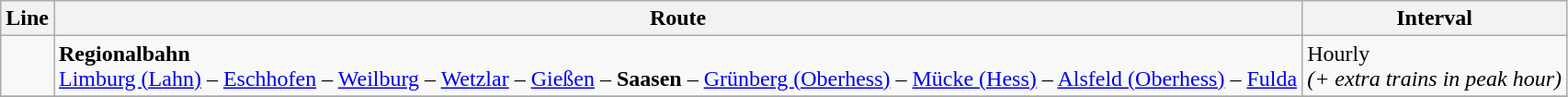<table class="wikitable">
<tr>
<th>Line</th>
<th>Route</th>
<th>Interval</th>
</tr>
<tr>
<td></td>
<td><strong>Regionalbahn</strong><br><a href='#'>Limburg (Lahn)</a> – <a href='#'>Eschhofen</a> – <a href='#'>Weilburg</a> – <a href='#'>Wetzlar</a> – <a href='#'>Gießen</a> – <strong>Saasen</strong> – <a href='#'>Grünberg (Oberhess)</a> – <a href='#'>Mücke (Hess)</a> – <a href='#'>Alsfeld (Oberhess)</a> – <a href='#'>Fulda</a></td>
<td>Hourly<br> <em>(+ extra trains in peak hour)</em></td>
</tr>
<tr>
</tr>
</table>
